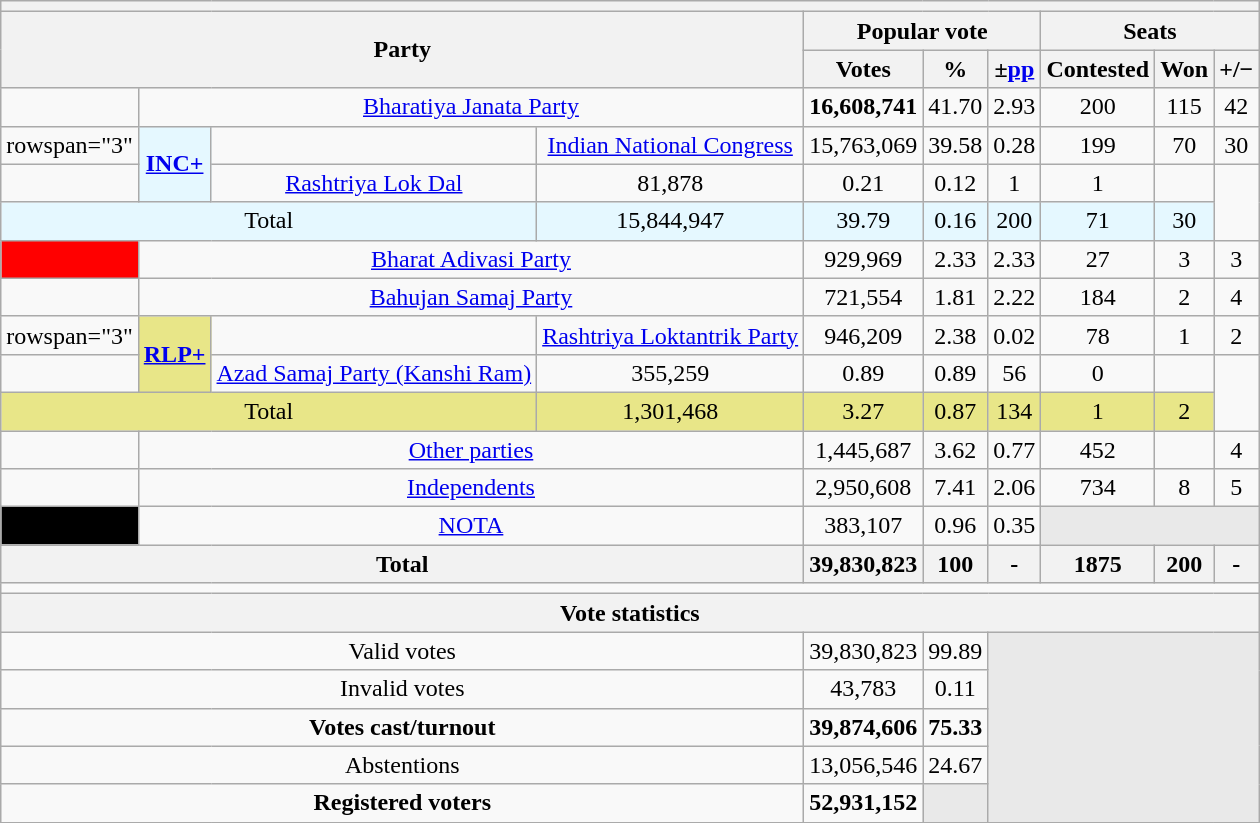<table class="wikitable sortable" style="text-align:center;">
<tr>
<th colspan="10"></th>
</tr>
<tr>
<th colspan="4" rowspan="2">Party</th>
<th colspan="3">Popular vote</th>
<th colspan="3">Seats</th>
</tr>
<tr>
<th>Votes</th>
<th>%</th>
<th>±<a href='#'>pp</a></th>
<th>Contested</th>
<th>Won</th>
<th><strong>+/−</strong></th>
</tr>
<tr>
<td></td>
<td colspan="3"><a href='#'>Bharatiya Janata Party</a></td>
<td><strong>16,608,741</strong></td>
<td>41.70</td>
<td> 2.93</td>
<td>200</td>
<td>115</td>
<td> 42</td>
</tr>
<tr>
<td>rowspan="3" </td>
<th rowspan="2"style="background:#E5F8FF"><a href='#'>INC+</a></th>
<td></td>
<td><a href='#'>Indian National Congress</a></td>
<td>15,763,069</td>
<td>39.58</td>
<td>0.28</td>
<td>199</td>
<td>70</td>
<td> 30</td>
</tr>
<tr>
<td></td>
<td><a href='#'>Rashtriya Lok Dal</a></td>
<td>81,878</td>
<td>0.21</td>
<td>0.12</td>
<td>1</td>
<td>1</td>
<td></td>
</tr>
<tr>
<td colspan="3"style="background:#E5F8FF">Total</td>
<td style="background:#E5F8FF">15,844,947</td>
<td style="background:#E5F8FF">39.79</td>
<td style="background:#E5F8FF">0.16</td>
<td style="background:#E5F8FF">200</td>
<td style="background:#E5F8FF">71</td>
<td style="background:#E5F8FF"> 30</td>
</tr>
<tr>
<td bgcolor=#FF0000></td>
<td colspan="3"><a href='#'>Bharat Adivasi Party</a></td>
<td>929,969</td>
<td>2.33</td>
<td>2.33</td>
<td>27</td>
<td>3</td>
<td> 3</td>
</tr>
<tr>
<td></td>
<td colspan="3"><a href='#'>Bahujan Samaj Party</a></td>
<td>721,554</td>
<td>1.81</td>
<td>2.22</td>
<td>184</td>
<td>2</td>
<td> 4</td>
</tr>
<tr>
<td>rowspan="3" </td>
<th rowspan="2"style="background:#E8E688"><a href='#'>RLP+</a></th>
<td></td>
<td><a href='#'>Rashtriya Loktantrik Party</a></td>
<td>946,209</td>
<td>2.38</td>
<td>0.02</td>
<td>78</td>
<td>1</td>
<td> 2</td>
</tr>
<tr>
<td></td>
<td><a href='#'>Azad Samaj Party (Kanshi Ram)</a></td>
<td>355,259</td>
<td>0.89</td>
<td>0.89</td>
<td>56</td>
<td>0</td>
<td></td>
</tr>
<tr>
<td colspan="3"style="background:#E8E688">Total</td>
<td style="background:#E8E688">1,301,468</td>
<td style="background:#E8E688">3.27</td>
<td style="background:#E8E688">0.87</td>
<td style="background:#E8E688">134</td>
<td style="background:#E8E688">1</td>
<td style="background:#E8E688"> 2</td>
</tr>
<tr>
<td></td>
<td colspan="3"><a href='#'>Other parties</a></td>
<td>1,445,687</td>
<td>3.62</td>
<td> 0.77</td>
<td>452</td>
<td></td>
<td> 4</td>
</tr>
<tr>
<td></td>
<td colspan="3"><a href='#'>Independents</a></td>
<td>2,950,608</td>
<td>7.41</td>
<td> 2.06</td>
<td>734</td>
<td>8</td>
<td> 5</td>
</tr>
<tr>
<td bgcolor="Black"></td>
<td colspan="3"><a href='#'>NOTA</a></td>
<td>383,107</td>
<td>0.96</td>
<td>0.35</td>
<th colspan="3" style="background-color:#E9E9E9"></th>
</tr>
<tr>
<th colspan="4">Total</th>
<th>39,830,823</th>
<th>100</th>
<th>-</th>
<th>1875</th>
<th>200</th>
<th>-</th>
</tr>
<tr>
<td colspan="10"></td>
</tr>
<tr>
<th colspan="10">Vote statistics</th>
</tr>
<tr>
<td colspan="4">Valid votes</td>
<td>39,830,823</td>
<td>99.89</td>
<th colspan="4" rowspan="5" style="background-color:#E9E9E9"></th>
</tr>
<tr>
<td colspan="4">Invalid votes</td>
<td>43,783</td>
<td>0.11</td>
</tr>
<tr>
<td colspan="4"><strong>Votes cast/turnout</strong></td>
<td><strong>39,874,606</strong></td>
<td><strong>75.33</strong></td>
</tr>
<tr>
<td colspan="4">Abstentions</td>
<td>13,056,546</td>
<td>24.67</td>
</tr>
<tr>
<td colspan="4"><strong>Registered voters</strong></td>
<td><strong>52,931,152</strong></td>
<td style="background-color:#E9E9E9"></td>
</tr>
<tr>
</tr>
</table>
